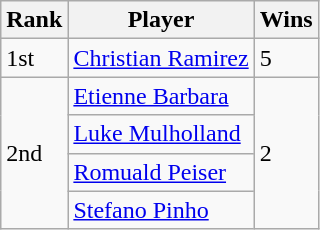<table class="wikitable">
<tr>
<th>Rank</th>
<th>Player</th>
<th>Wins</th>
</tr>
<tr>
<td>1st</td>
<td><a href='#'>Christian Ramirez</a></td>
<td>5</td>
</tr>
<tr>
<td rowspan="4">2nd</td>
<td><a href='#'>Etienne Barbara</a></td>
<td rowspan="4">2</td>
</tr>
<tr>
<td><a href='#'>Luke Mulholland</a></td>
</tr>
<tr>
<td><a href='#'>Romuald Peiser</a></td>
</tr>
<tr>
<td><a href='#'>Stefano Pinho</a></td>
</tr>
</table>
